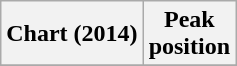<table class="wikitable plainrowheaders" style="text-align:center">
<tr>
<th scope="col">Chart (2014)</th>
<th scope="col">Peak<br>position</th>
</tr>
<tr>
</tr>
</table>
